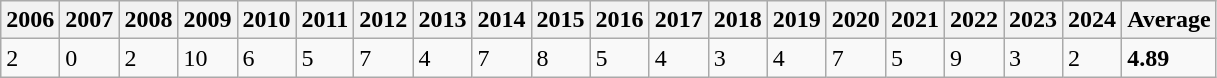<table class="wikitable">
<tr>
<th>2006</th>
<th>2007</th>
<th>2008</th>
<th>2009</th>
<th>2010</th>
<th>2011</th>
<th>2012</th>
<th>2013</th>
<th>2014</th>
<th>2015</th>
<th>2016</th>
<th>2017</th>
<th>2018</th>
<th>2019</th>
<th>2020</th>
<th>2021</th>
<th>2022</th>
<th>2023</th>
<th>2024</th>
<th>Average</th>
</tr>
<tr>
<td>2</td>
<td>0</td>
<td>2</td>
<td>10</td>
<td>6</td>
<td>5</td>
<td>7</td>
<td>4</td>
<td>7</td>
<td>8</td>
<td>5</td>
<td>4</td>
<td>3</td>
<td>4</td>
<td>7</td>
<td>5</td>
<td>9</td>
<td>3</td>
<td>2</td>
<td><strong>4.89</strong></td>
</tr>
</table>
